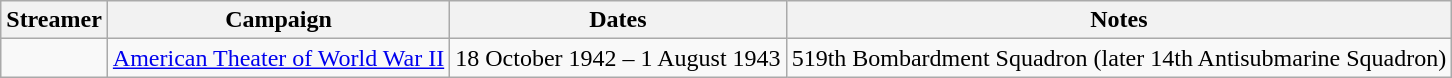<table class="wikitable">
<tr>
<th>Streamer</th>
<th>Campaign</th>
<th>Dates</th>
<th>Notes</th>
</tr>
<tr>
<td></td>
<td><a href='#'>American Theater of World War II</a></td>
<td>18 October 1942 – 1 August 1943</td>
<td>519th Bombardment Squadron (later 14th Antisubmarine Squadron)</td>
</tr>
</table>
